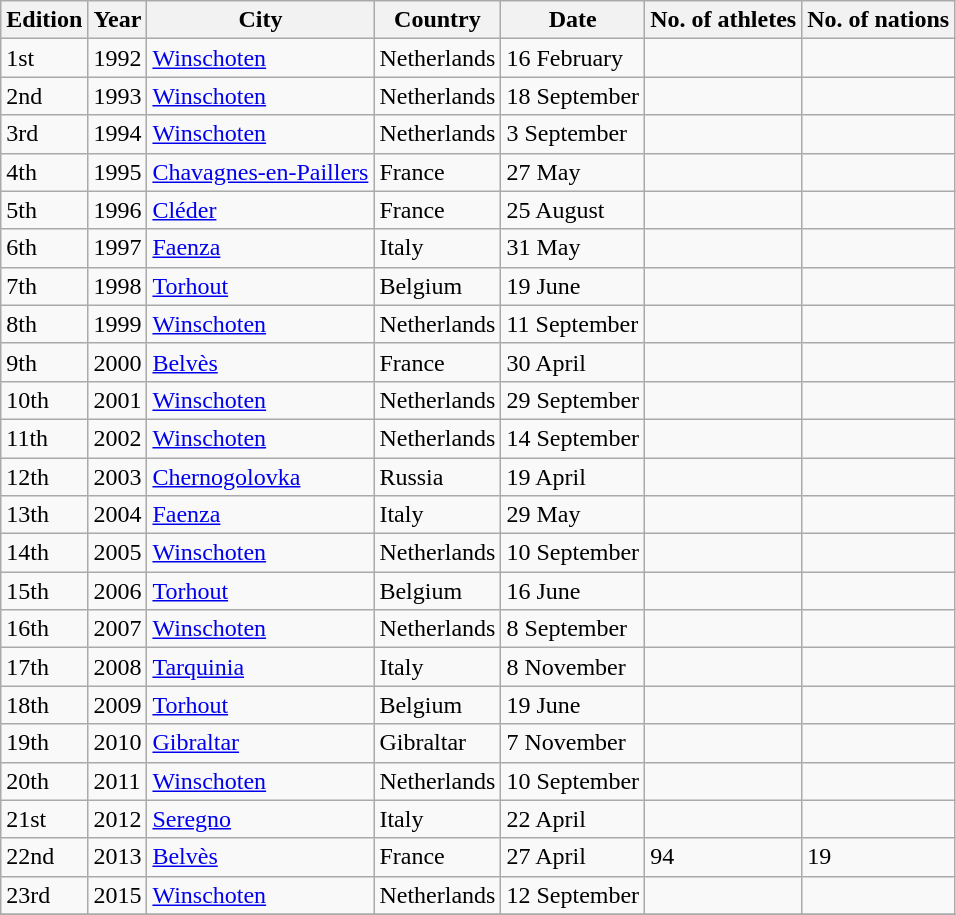<table class="wikitable">
<tr>
<th>Edition</th>
<th>Year</th>
<th>City</th>
<th>Country</th>
<th>Date</th>
<th>No. of athletes</th>
<th>No. of nations</th>
</tr>
<tr>
<td>1st</td>
<td>1992</td>
<td><a href='#'>Winschoten</a></td>
<td>Netherlands</td>
<td>16 February</td>
<td></td>
<td></td>
</tr>
<tr>
<td>2nd</td>
<td>1993</td>
<td><a href='#'>Winschoten</a></td>
<td>Netherlands</td>
<td>18 September</td>
<td></td>
<td></td>
</tr>
<tr>
<td>3rd</td>
<td>1994</td>
<td><a href='#'>Winschoten</a></td>
<td>Netherlands</td>
<td>3 September</td>
<td></td>
<td></td>
</tr>
<tr>
<td>4th</td>
<td>1995</td>
<td><a href='#'>Chavagnes-en-Paillers</a></td>
<td>France</td>
<td>27 May</td>
<td></td>
<td></td>
</tr>
<tr>
<td>5th</td>
<td>1996</td>
<td><a href='#'>Cléder</a></td>
<td>France</td>
<td>25 August</td>
<td></td>
<td></td>
</tr>
<tr>
<td>6th</td>
<td>1997</td>
<td><a href='#'>Faenza</a></td>
<td>Italy</td>
<td>31 May</td>
<td></td>
<td></td>
</tr>
<tr>
<td>7th</td>
<td>1998</td>
<td><a href='#'>Torhout</a></td>
<td>Belgium</td>
<td>19 June</td>
<td></td>
<td></td>
</tr>
<tr>
<td>8th</td>
<td>1999</td>
<td><a href='#'>Winschoten</a></td>
<td>Netherlands</td>
<td>11 September</td>
<td></td>
<td></td>
</tr>
<tr>
<td>9th</td>
<td>2000</td>
<td><a href='#'>Belvès</a></td>
<td>France</td>
<td>30 April</td>
<td></td>
<td></td>
</tr>
<tr>
<td>10th</td>
<td>2001</td>
<td><a href='#'>Winschoten</a></td>
<td>Netherlands</td>
<td>29 September</td>
<td></td>
<td></td>
</tr>
<tr>
<td>11th</td>
<td>2002</td>
<td><a href='#'>Winschoten</a></td>
<td>Netherlands</td>
<td>14 September</td>
<td></td>
<td></td>
</tr>
<tr>
<td>12th</td>
<td>2003</td>
<td><a href='#'>Chernogolovka</a></td>
<td>Russia</td>
<td>19 April</td>
<td></td>
<td></td>
</tr>
<tr>
<td>13th</td>
<td>2004</td>
<td><a href='#'>Faenza</a></td>
<td>Italy</td>
<td>29 May</td>
<td></td>
<td></td>
</tr>
<tr>
<td>14th</td>
<td>2005</td>
<td><a href='#'>Winschoten</a></td>
<td>Netherlands</td>
<td>10 September</td>
<td></td>
<td></td>
</tr>
<tr>
<td>15th</td>
<td>2006</td>
<td><a href='#'>Torhout</a></td>
<td>Belgium</td>
<td>16 June</td>
<td></td>
<td></td>
</tr>
<tr>
<td>16th</td>
<td>2007</td>
<td><a href='#'>Winschoten</a></td>
<td>Netherlands</td>
<td>8 September</td>
<td></td>
<td></td>
</tr>
<tr>
<td>17th</td>
<td>2008</td>
<td><a href='#'>Tarquinia</a></td>
<td>Italy</td>
<td>8 November</td>
<td></td>
<td></td>
</tr>
<tr>
<td>18th</td>
<td>2009</td>
<td><a href='#'>Torhout</a></td>
<td>Belgium</td>
<td>19 June</td>
<td></td>
<td></td>
</tr>
<tr>
<td>19th</td>
<td>2010</td>
<td><a href='#'>Gibraltar</a></td>
<td>Gibraltar</td>
<td>7 November</td>
<td></td>
<td></td>
</tr>
<tr>
<td>20th</td>
<td>2011</td>
<td><a href='#'>Winschoten</a></td>
<td>Netherlands</td>
<td>10 September</td>
<td></td>
<td></td>
</tr>
<tr>
<td>21st</td>
<td>2012</td>
<td><a href='#'>Seregno</a></td>
<td>Italy</td>
<td>22 April</td>
<td></td>
<td></td>
</tr>
<tr>
<td>22nd</td>
<td>2013</td>
<td><a href='#'>Belvès</a></td>
<td>France</td>
<td>27 April</td>
<td>94</td>
<td>19</td>
</tr>
<tr>
<td>23rd</td>
<td>2015</td>
<td><a href='#'>Winschoten</a></td>
<td>Netherlands</td>
<td>12 September</td>
<td></td>
<td></td>
</tr>
<tr>
</tr>
</table>
